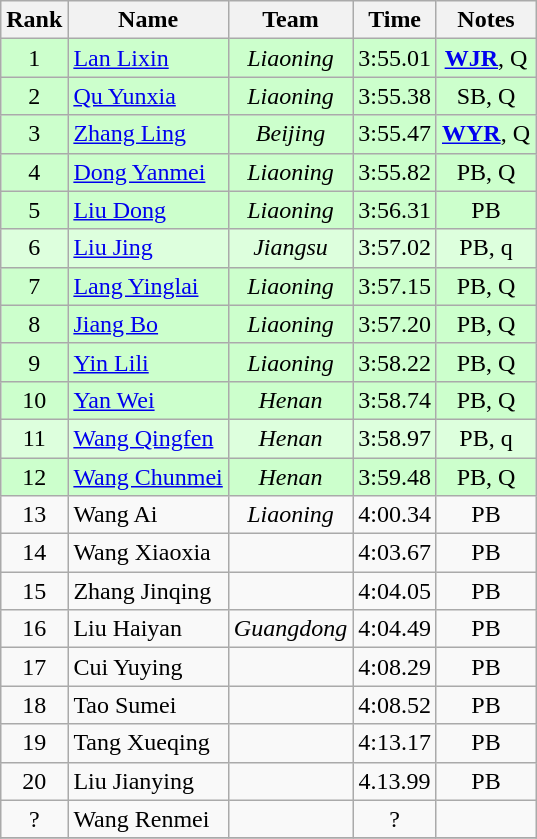<table class="wikitable sortable" style="text-align:center">
<tr>
<th>Rank</th>
<th>Name</th>
<th>Team</th>
<th>Time</th>
<th>Notes</th>
</tr>
<tr bgcolor=ccffcc>
<td>1</td>
<td align="left"><a href='#'>Lan Lixin</a></td>
<td><em>Liaoning</em></td>
<td>3:55.01</td>
<td><strong><a href='#'>WJR</a></strong>, Q</td>
</tr>
<tr bgcolor=ccffcc>
<td>2</td>
<td align="left"><a href='#'>Qu Yunxia</a></td>
<td><em>Liaoning</em></td>
<td>3:55.38</td>
<td>SB, Q</td>
</tr>
<tr bgcolor=ccffcc>
<td>3</td>
<td align="left"><a href='#'>Zhang Ling</a></td>
<td><em>Beijing</em></td>
<td>3:55.47</td>
<td><strong><a href='#'>WYR</a></strong>, Q</td>
</tr>
<tr bgcolor=ccffcc>
<td>4</td>
<td align="left"><a href='#'>Dong Yanmei</a></td>
<td><em>Liaoning</em></td>
<td>3:55.82</td>
<td>PB, Q</td>
</tr>
<tr bgcolor=ccffcc>
<td>5</td>
<td align="left"><a href='#'>Liu Dong</a></td>
<td><em>Liaoning</em></td>
<td>3:56.31</td>
<td>PB</td>
</tr>
<tr bgcolor=ddffdd>
<td>6</td>
<td align="left"><a href='#'>Liu Jing</a></td>
<td><em>Jiangsu</em></td>
<td>3:57.02</td>
<td>PB, q</td>
</tr>
<tr bgcolor=ccffcc>
<td>7</td>
<td align="left"><a href='#'>Lang Yinglai</a></td>
<td><em>Liaoning</em></td>
<td>3:57.15</td>
<td>PB, Q</td>
</tr>
<tr bgcolor=ccffcc>
<td>8</td>
<td align="left"><a href='#'>Jiang Bo</a></td>
<td><em>Liaoning</em></td>
<td>3:57.20</td>
<td>PB, Q</td>
</tr>
<tr bgcolor=ccffcc>
<td>9</td>
<td align="left"><a href='#'>Yin Lili</a></td>
<td><em>Liaoning</em></td>
<td>3:58.22</td>
<td>PB, Q</td>
</tr>
<tr bgcolor=ccffcc>
<td>10</td>
<td align="left"><a href='#'>Yan Wei</a></td>
<td><em>Henan</em></td>
<td>3:58.74</td>
<td>PB, Q</td>
</tr>
<tr bgcolor=ddffdd>
<td>11</td>
<td align="left"><a href='#'>Wang Qingfen</a></td>
<td><em>Henan</em></td>
<td>3:58.97</td>
<td>PB, q</td>
</tr>
<tr bgcolor=ccffcc>
<td>12</td>
<td align="left"><a href='#'>Wang Chunmei</a></td>
<td><em>Henan</em></td>
<td>3:59.48</td>
<td>PB, Q</td>
</tr>
<tr>
<td>13</td>
<td align="left">Wang Ai</td>
<td><em>Liaoning</em></td>
<td>4:00.34</td>
<td>PB</td>
</tr>
<tr>
<td>14</td>
<td align="left">Wang Xiaoxia</td>
<td></td>
<td>4:03.67</td>
<td>PB</td>
</tr>
<tr>
<td>15</td>
<td align="left">Zhang Jinqing</td>
<td></td>
<td>4:04.05</td>
<td>PB</td>
</tr>
<tr>
<td>16</td>
<td align="left">Liu Haiyan</td>
<td><em>Guangdong</em></td>
<td>4:04.49</td>
<td>PB</td>
</tr>
<tr>
<td>17</td>
<td align="left">Cui Yuying</td>
<td></td>
<td>4:08.29</td>
<td>PB</td>
</tr>
<tr>
<td>18</td>
<td align="left">Tao Sumei</td>
<td></td>
<td>4:08.52</td>
<td>PB</td>
</tr>
<tr>
<td>19</td>
<td align="left">Tang Xueqing</td>
<td></td>
<td>4:13.17</td>
<td>PB</td>
</tr>
<tr>
<td>20</td>
<td align="left">Liu Jianying</td>
<td></td>
<td>4.13.99</td>
<td>PB</td>
</tr>
<tr>
<td>?</td>
<td align="left">Wang Renmei</td>
<td></td>
<td>?</td>
<td></td>
</tr>
<tr>
</tr>
</table>
